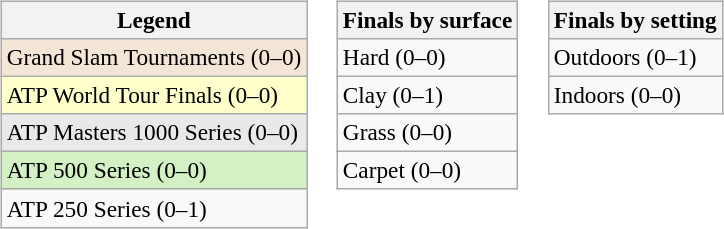<table>
<tr valign=top>
<td><br><table class=wikitable style=font-size:97%>
<tr>
<th>Legend</th>
</tr>
<tr style="background:#f3e6d7;">
<td>Grand Slam Tournaments (0–0)</td>
</tr>
<tr style="background:#ffc;">
<td>ATP World Tour Finals (0–0)</td>
</tr>
<tr style="background:#e9e9e9;">
<td>ATP Masters 1000 Series (0–0)</td>
</tr>
<tr style="background:#d4f1c5;">
<td>ATP 500 Series (0–0)</td>
</tr>
<tr>
<td>ATP 250 Series (0–1)</td>
</tr>
</table>
</td>
<td><br><table class=wikitable style=font-size:97%>
<tr>
<th>Finals by surface</th>
</tr>
<tr>
<td>Hard (0–0)</td>
</tr>
<tr>
<td>Clay (0–1)</td>
</tr>
<tr>
<td>Grass (0–0)</td>
</tr>
<tr>
<td>Carpet (0–0)</td>
</tr>
</table>
</td>
<td><br><table class=wikitable style=font-size:97%>
<tr>
<th>Finals by setting</th>
</tr>
<tr>
<td>Outdoors (0–1)</td>
</tr>
<tr>
<td>Indoors (0–0)</td>
</tr>
</table>
</td>
</tr>
</table>
